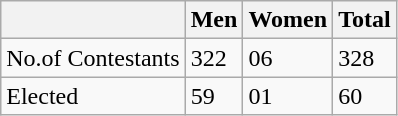<table class="wikitable">
<tr>
<th></th>
<th>Men</th>
<th>Women</th>
<th>Total</th>
</tr>
<tr>
<td>No.of Contestants</td>
<td>322</td>
<td>06</td>
<td>328</td>
</tr>
<tr>
<td>Elected</td>
<td>59</td>
<td>01</td>
<td>60</td>
</tr>
</table>
